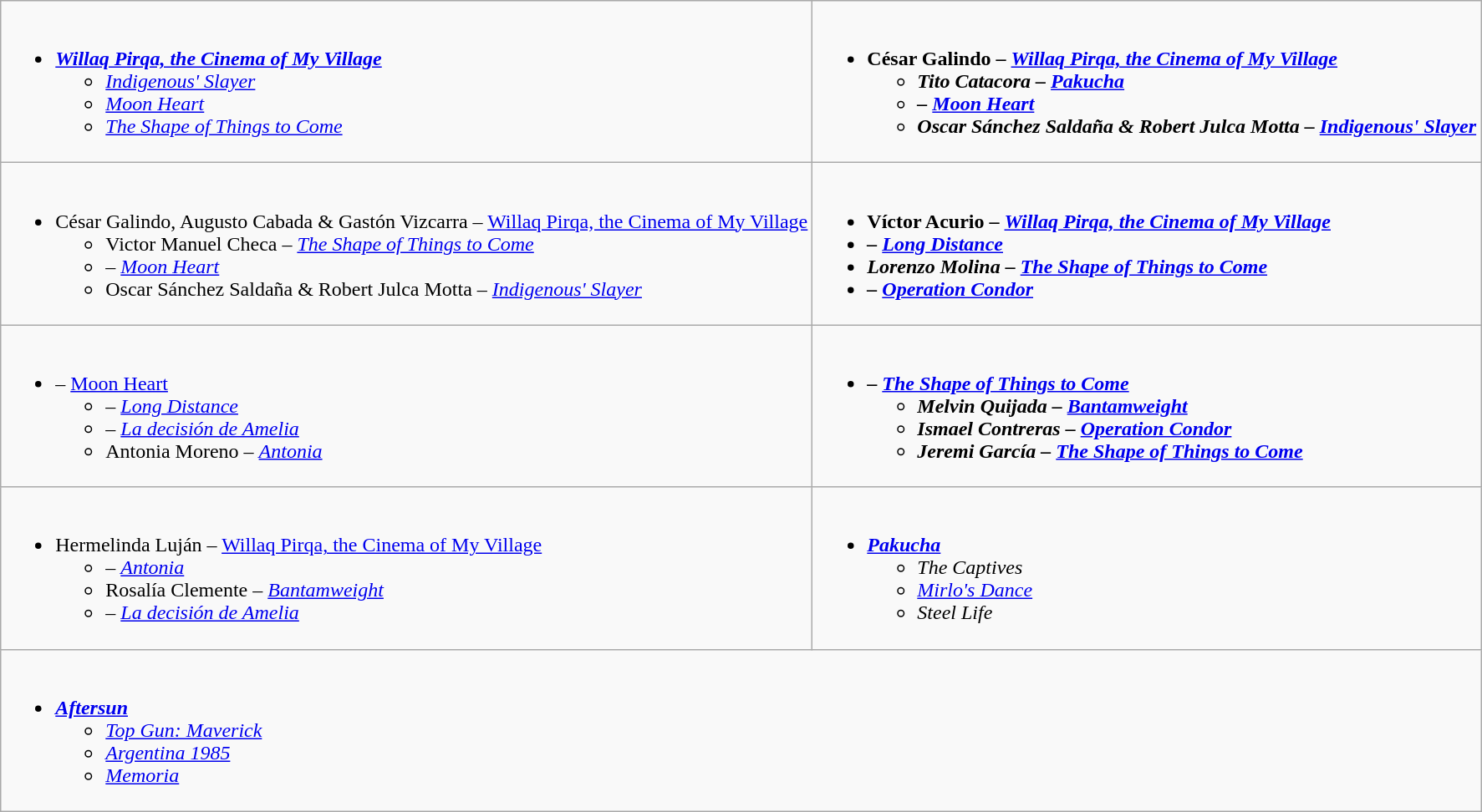<table class=wikitable style="width=100%">
<tr>
<td valign="top" style="width=50%"><br><ul><li><strong><em><a href='#'>Willaq Pirqa, the Cinema of My Village</a></em></strong><ul><li><em><a href='#'>Indigenous' Slayer</a></em></li><li><em><a href='#'>Moon Heart</a></em></li><li><em><a href='#'>The Shape of Things to Come</a></em></li></ul></li></ul></td>
<td valign="top" style="width=50%"><br><ul><li><strong>César Galindo – <em><a href='#'>Willaq Pirqa, the Cinema of My Village</a><strong><em><ul><li>Tito Catacora – </em><a href='#'>Pakucha</a><em></li><li> – </em><a href='#'>Moon Heart</a><em></li><li>Oscar Sánchez Saldaña & Robert Julca Motta – </em><a href='#'>Indigenous' Slayer</a><em></li></ul></li></ul></td>
</tr>
<tr>
<td valign="top"><br><ul><li></strong>César Galindo, Augusto Cabada & Gastón Vizcarra – </em><a href='#'>Willaq Pirqa, the Cinema of My Village</a></em></strong><ul><li>Victor Manuel Checa – <em><a href='#'>The Shape of Things to Come</a></em></li><li> – <em><a href='#'>Moon Heart</a></em></li><li>Oscar Sánchez Saldaña & Robert Julca Motta – <em><a href='#'>Indigenous' Slayer</a></em></li></ul></li></ul></td>
<td valign="top"><br><ul><li><strong>Víctor Acurio – <em><a href='#'>Willaq Pirqa, the Cinema of My Village</a><strong><em></li><li> – </em><a href='#'>Long Distance</a><em></li><li>Lorenzo Molina – </em><a href='#'>The Shape of Things to Come</a><em></li><li> – </em><a href='#'>Operation Condor</a><em></li></ul></td>
</tr>
<tr>
<td valign="top"><br><ul><li></strong> – </em><a href='#'>Moon Heart</a></em></strong><ul><li> – <em><a href='#'>Long Distance</a></em></li><li> – <em><a href='#'>La decisión de Amelia</a></em></li><li>Antonia Moreno – <em><a href='#'>Antonia</a></em></li></ul></li></ul></td>
<td valign="top"><br><ul><li><strong> – <em><a href='#'>The Shape of Things to Come</a><strong><em><ul><li>Melvin Quijada – </em><a href='#'>Bantamweight</a><em></li><li>Ismael Contreras – </em><a href='#'>Operation Condor</a><em></li><li>Jeremi García – </em><a href='#'>The Shape of Things to Come</a><em></li></ul></li></ul></td>
</tr>
<tr>
<td valign="top"><br><ul><li></strong>Hermelinda Luján – </em><a href='#'>Willaq Pirqa, the Cinema of My Village</a></em></strong><ul><li> – <em><a href='#'>Antonia</a></em></li><li>Rosalía Clemente – <em><a href='#'>Bantamweight</a></em></li><li> – <em><a href='#'>La decisión de Amelia</a></em></li></ul></li></ul></td>
<td valign="top"><br><ul><li><strong><em><a href='#'>Pakucha</a></em></strong><ul><li><em>The Captives</em></li><li><em><a href='#'>Mirlo's Dance</a></em></li><li><em>Steel Life</em></li></ul></li></ul></td>
</tr>
<tr>
<td colspan = "2" valign="top"><br><ul><li><strong><em><a href='#'>Aftersun</a></em></strong><ul><li><em><a href='#'>Top Gun: Maverick</a></em></li><li><em><a href='#'>Argentina 1985</a></em></li><li><em><a href='#'>Memoria</a></em></li></ul></li></ul></td>
</tr>
</table>
